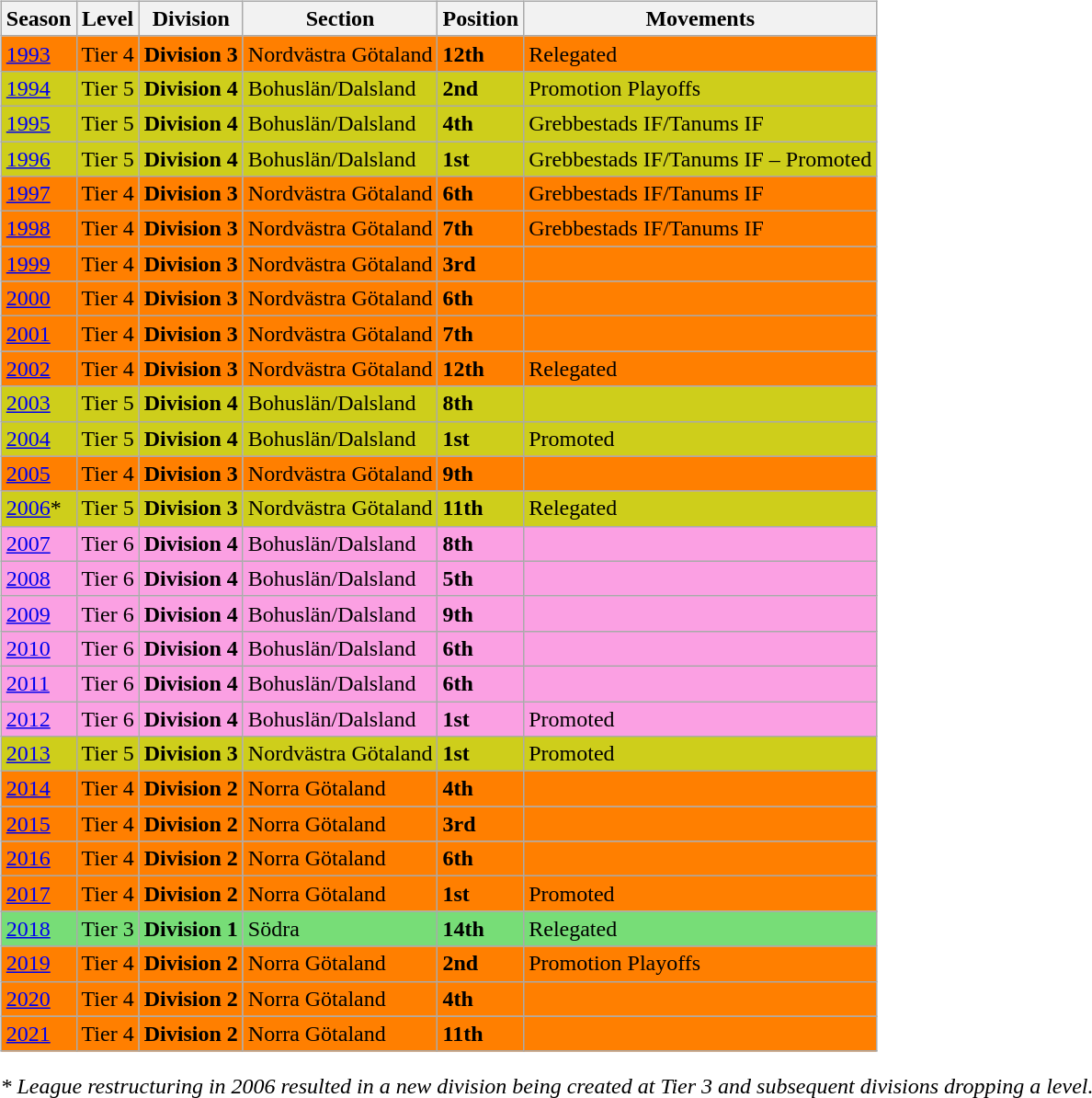<table>
<tr>
<td valign="top" width=0%><br><table class="wikitable">
<tr style="background:#f0f6fa;">
<th><strong>Season</strong></th>
<th><strong>Level</strong></th>
<th><strong>Division</strong></th>
<th><strong>Section</strong></th>
<th><strong>Position</strong></th>
<th><strong>Movements</strong></th>
</tr>
<tr>
<td style="background:#FF7F00;"><a href='#'>1993</a></td>
<td style="background:#FF7F00;">Tier 4</td>
<td style="background:#FF7F00;"><strong>Division 3</strong></td>
<td style="background:#FF7F00;">Nordvästra Götaland</td>
<td style="background:#FF7F00;"><strong>12th</strong></td>
<td style="background:#FF7F00;">Relegated</td>
</tr>
<tr>
<td style="background:#CECE1B;"><a href='#'>1994</a></td>
<td style="background:#CECE1B;">Tier 5</td>
<td style="background:#CECE1B;"><strong>Division 4</strong></td>
<td style="background:#CECE1B;">Bohuslän/Dalsland</td>
<td style="background:#CECE1B;"><strong>2nd</strong></td>
<td style="background:#CECE1B;">Promotion Playoffs</td>
</tr>
<tr>
<td style="background:#CECE1B;"><a href='#'>1995</a></td>
<td style="background:#CECE1B;">Tier 5</td>
<td style="background:#CECE1B;"><strong>Division 4</strong></td>
<td style="background:#CECE1B;">Bohuslän/Dalsland</td>
<td style="background:#CECE1B;"><strong>4th</strong></td>
<td style="background:#CECE1B;">Grebbestads IF/Tanums IF</td>
</tr>
<tr>
<td style="background:#CECE1B;"><a href='#'>1996</a></td>
<td style="background:#CECE1B;">Tier 5</td>
<td style="background:#CECE1B;"><strong>Division 4</strong></td>
<td style="background:#CECE1B;">Bohuslän/Dalsland</td>
<td style="background:#CECE1B;"><strong>1st</strong></td>
<td style="background:#CECE1B;">Grebbestads IF/Tanums IF – Promoted</td>
</tr>
<tr>
<td style="background:#FF7F00;"><a href='#'>1997</a></td>
<td style="background:#FF7F00;">Tier 4</td>
<td style="background:#FF7F00;"><strong>Division 3</strong></td>
<td style="background:#FF7F00;">Nordvästra Götaland</td>
<td style="background:#FF7F00;"><strong>6th</strong></td>
<td style="background:#FF7F00;">Grebbestads IF/Tanums IF</td>
</tr>
<tr>
<td style="background:#FF7F00;"><a href='#'>1998</a></td>
<td style="background:#FF7F00;">Tier 4</td>
<td style="background:#FF7F00;"><strong>Division 3</strong></td>
<td style="background:#FF7F00;">Nordvästra Götaland</td>
<td style="background:#FF7F00;"><strong>7th</strong></td>
<td style="background:#FF7F00;">Grebbestads IF/Tanums IF</td>
</tr>
<tr>
<td style="background:#FF7F00;"><a href='#'>1999</a></td>
<td style="background:#FF7F00;">Tier 4</td>
<td style="background:#FF7F00;"><strong>Division 3</strong></td>
<td style="background:#FF7F00;">Nordvästra Götaland</td>
<td style="background:#FF7F00;"><strong>3rd</strong></td>
<td style="background:#FF7F00;"></td>
</tr>
<tr>
<td style="background:#FF7F00;"><a href='#'>2000</a></td>
<td style="background:#FF7F00;">Tier 4</td>
<td style="background:#FF7F00;"><strong>Division 3</strong></td>
<td style="background:#FF7F00;">Nordvästra Götaland</td>
<td style="background:#FF7F00;"><strong>6th</strong></td>
<td style="background:#FF7F00;"></td>
</tr>
<tr>
<td style="background:#FF7F00;"><a href='#'>2001</a></td>
<td style="background:#FF7F00;">Tier 4</td>
<td style="background:#FF7F00;"><strong>Division 3</strong></td>
<td style="background:#FF7F00;">Nordvästra Götaland</td>
<td style="background:#FF7F00;"><strong>7th</strong></td>
<td style="background:#FF7F00;"></td>
</tr>
<tr>
<td style="background:#FF7F00;"><a href='#'>2002</a></td>
<td style="background:#FF7F00;">Tier 4</td>
<td style="background:#FF7F00;"><strong>Division 3</strong></td>
<td style="background:#FF7F00;">Nordvästra Götaland</td>
<td style="background:#FF7F00;"><strong>12th</strong></td>
<td style="background:#FF7F00;">Relegated</td>
</tr>
<tr>
<td style="background:#CECE1B;"><a href='#'>2003</a></td>
<td style="background:#CECE1B;">Tier 5</td>
<td style="background:#CECE1B;"><strong>Division 4</strong></td>
<td style="background:#CECE1B;">Bohuslän/Dalsland</td>
<td style="background:#CECE1B;"><strong>8th</strong></td>
<td style="background:#CECE1B;"></td>
</tr>
<tr>
<td style="background:#CECE1B;"><a href='#'>2004</a></td>
<td style="background:#CECE1B;">Tier 5</td>
<td style="background:#CECE1B;"><strong>Division 4</strong></td>
<td style="background:#CECE1B;">Bohuslän/Dalsland</td>
<td style="background:#CECE1B;"><strong>1st</strong></td>
<td style="background:#CECE1B;">Promoted</td>
</tr>
<tr>
<td style="background:#FF7F00;"><a href='#'>2005</a></td>
<td style="background:#FF7F00;">Tier 4</td>
<td style="background:#FF7F00;"><strong>Division 3</strong></td>
<td style="background:#FF7F00;">Nordvästra Götaland</td>
<td style="background:#FF7F00;"><strong>9th</strong></td>
<td style="background:#FF7F00;"></td>
</tr>
<tr>
<td style="background:#CECE1B;"><a href='#'>2006</a>*</td>
<td style="background:#CECE1B;">Tier 5</td>
<td style="background:#CECE1B;"><strong>Division 3</strong></td>
<td style="background:#CECE1B;">Nordvästra Götaland</td>
<td style="background:#CECE1B;"><strong>11th</strong></td>
<td style="background:#CECE1B;">Relegated</td>
</tr>
<tr>
<td style="background:#FBA0E3;"><a href='#'>2007</a></td>
<td style="background:#FBA0E3;">Tier 6</td>
<td style="background:#FBA0E3;"><strong>Division 4</strong></td>
<td style="background:#FBA0E3;">Bohuslän/Dalsland</td>
<td style="background:#FBA0E3;"><strong>8th</strong></td>
<td style="background:#FBA0E3;"></td>
</tr>
<tr>
<td style="background:#FBA0E3;"><a href='#'>2008</a></td>
<td style="background:#FBA0E3;">Tier 6</td>
<td style="background:#FBA0E3;"><strong>Division 4</strong></td>
<td style="background:#FBA0E3;">Bohuslän/Dalsland</td>
<td style="background:#FBA0E3;"><strong>5th</strong></td>
<td style="background:#FBA0E3;"></td>
</tr>
<tr>
<td style="background:#FBA0E3;"><a href='#'>2009</a></td>
<td style="background:#FBA0E3;">Tier 6</td>
<td style="background:#FBA0E3;"><strong>Division 4</strong></td>
<td style="background:#FBA0E3;">Bohuslän/Dalsland</td>
<td style="background:#FBA0E3;"><strong>9th</strong></td>
<td style="background:#FBA0E3;"></td>
</tr>
<tr>
<td style="background:#FBA0E3;"><a href='#'>2010</a></td>
<td style="background:#FBA0E3;">Tier 6</td>
<td style="background:#FBA0E3;"><strong>Division 4</strong></td>
<td style="background:#FBA0E3;">Bohuslän/Dalsland</td>
<td style="background:#FBA0E3;"><strong>6th</strong></td>
<td style="background:#FBA0E3;"></td>
</tr>
<tr>
<td style="background:#FBA0E3;"><a href='#'>2011</a></td>
<td style="background:#FBA0E3;">Tier 6</td>
<td style="background:#FBA0E3;"><strong>Division 4</strong></td>
<td style="background:#FBA0E3;">Bohuslän/Dalsland</td>
<td style="background:#FBA0E3;"><strong>6th</strong></td>
<td style="background:#FBA0E3;"></td>
</tr>
<tr>
<td style="background:#FBA0E3;"><a href='#'>2012</a></td>
<td style="background:#FBA0E3;">Tier 6</td>
<td style="background:#FBA0E3;"><strong>Division 4</strong></td>
<td style="background:#FBA0E3;">Bohuslän/Dalsland</td>
<td style="background:#FBA0E3;"><strong>1st</strong></td>
<td style="background:#FBA0E3;">Promoted</td>
</tr>
<tr>
<td style="background:#CECE1B;"><a href='#'>2013</a></td>
<td style="background:#CECE1B;">Tier 5</td>
<td style="background:#CECE1B;"><strong>Division 3</strong></td>
<td style="background:#CECE1B;">Nordvästra Götaland</td>
<td style="background:#CECE1B;"><strong>1st</strong></td>
<td style="background:#CECE1B;">Promoted</td>
</tr>
<tr>
<td style="background:#FF7F00;"><a href='#'>2014</a></td>
<td style="background:#FF7F00;">Tier 4</td>
<td style="background:#FF7F00;"><strong>Division 2</strong></td>
<td style="background:#FF7F00;">Norra Götaland</td>
<td style="background:#FF7F00;"><strong>4th</strong></td>
<td style="background:#FF7F00;"></td>
</tr>
<tr>
<td style="background:#FF7F00;"><a href='#'>2015</a></td>
<td style="background:#FF7F00;">Tier 4</td>
<td style="background:#FF7F00;"><strong>Division 2</strong></td>
<td style="background:#FF7F00;">Norra Götaland</td>
<td style="background:#FF7F00;"><strong>3rd</strong></td>
<td style="background:#FF7F00;"></td>
</tr>
<tr>
<td style="background:#FF7F00;"><a href='#'>2016</a></td>
<td style="background:#FF7F00;">Tier 4</td>
<td style="background:#FF7F00;"><strong>Division 2</strong></td>
<td style="background:#FF7F00;">Norra Götaland</td>
<td style="background:#FF7F00;"><strong>6th</strong></td>
<td style="background:#FF7F00;"></td>
</tr>
<tr>
<td style="background:#FF7F00;"><a href='#'>2017</a></td>
<td style="background:#FF7F00;">Tier 4</td>
<td style="background:#FF7F00;"><strong>Division 2</strong></td>
<td style="background:#FF7F00;">Norra Götaland</td>
<td style="background:#FF7F00;"><strong>1st</strong></td>
<td style="background:#FF7F00;">Promoted</td>
</tr>
<tr>
<td style="background:#77DD77;"><a href='#'>2018</a></td>
<td style="background:#77DD77;">Tier 3</td>
<td style="background:#77DD77;"><strong>Division 1</strong></td>
<td style="background:#77DD77;">Södra</td>
<td style="background:#77DD77;"><strong>14th</strong></td>
<td style="background:#77DD77;">Relegated</td>
</tr>
<tr>
<td style="background:#FF7F00;"><a href='#'>2019</a></td>
<td style="background:#FF7F00;">Tier 4</td>
<td style="background:#FF7F00;"><strong>Division 2</strong></td>
<td style="background:#FF7F00;">Norra Götaland</td>
<td style="background:#FF7F00;"><strong>2nd</strong></td>
<td style="background:#FF7F00;">Promotion Playoffs</td>
</tr>
<tr>
<td style="background:#FF7F00;"><a href='#'>2020</a></td>
<td style="background:#FF7F00;">Tier 4</td>
<td style="background:#FF7F00;"><strong>Division 2</strong></td>
<td style="background:#FF7F00;">Norra Götaland</td>
<td style="background:#FF7F00;"><strong>4th</strong></td>
<td style="background:#FF7F00;"></td>
</tr>
<tr>
<td style="background:#FF7F00;"><a href='#'>2021</a></td>
<td style="background:#FF7F00;">Tier 4</td>
<td style="background:#FF7F00;"><strong>Division 2</strong></td>
<td style="background:#FF7F00;">Norra Götaland</td>
<td style="background:#FF7F00;"><strong>11th</strong></td>
<td style="background:#FF7F00;"></td>
</tr>
</table>
<em>* League restructuring in 2006 resulted in a new division being created at Tier 3 and subsequent divisions dropping a level.</em>


</td>
</tr>
</table>
